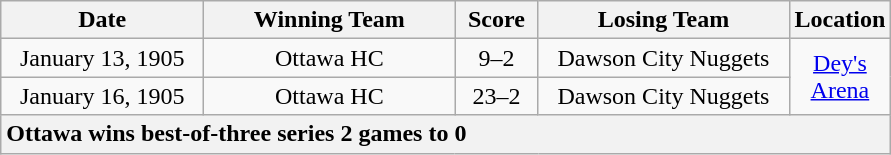<table class="wikitable" style="text-align:center;">
<tr>
<th style="width:8em">Date</th>
<th style="width:10em">Winning Team</th>
<th style="width:3em">Score</th>
<th style="width:10em">Losing Team</th>
<th style="width:3em">Location</th>
</tr>
<tr>
<td>January 13, 1905</td>
<td>Ottawa HC</td>
<td>9–2</td>
<td>Dawson City Nuggets</td>
<td rowspan="2"><a href='#'>Dey's Arena</a></td>
</tr>
<tr>
<td>January 16, 1905</td>
<td>Ottawa HC</td>
<td>23–2</td>
<td>Dawson City Nuggets</td>
</tr>
<tr>
<th colspan="5" style="text-align:left;">Ottawa wins best-of-three series 2 games to 0</th>
</tr>
</table>
